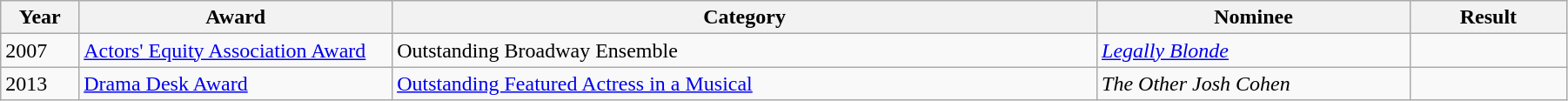<table class="wikitable" style="width:95%;">
<tr>
<th style="width:5%;">Year</th>
<th style="width:20%;">Award</th>
<th style="width:45%;">Category</th>
<th style="width:20%;">Nominee</th>
<th style="width:10%;">Result</th>
</tr>
<tr>
<td>2007</td>
<td><a href='#'>Actors' Equity Association Award</a></td>
<td>Outstanding Broadway Ensemble</td>
<td><em><a href='#'>Legally Blonde</a></em></td>
<td></td>
</tr>
<tr>
<td>2013</td>
<td><a href='#'>Drama Desk Award</a></td>
<td><a href='#'>Outstanding Featured Actress in a Musical</a></td>
<td><em>The Other Josh Cohen</em></td>
<td></td>
</tr>
</table>
